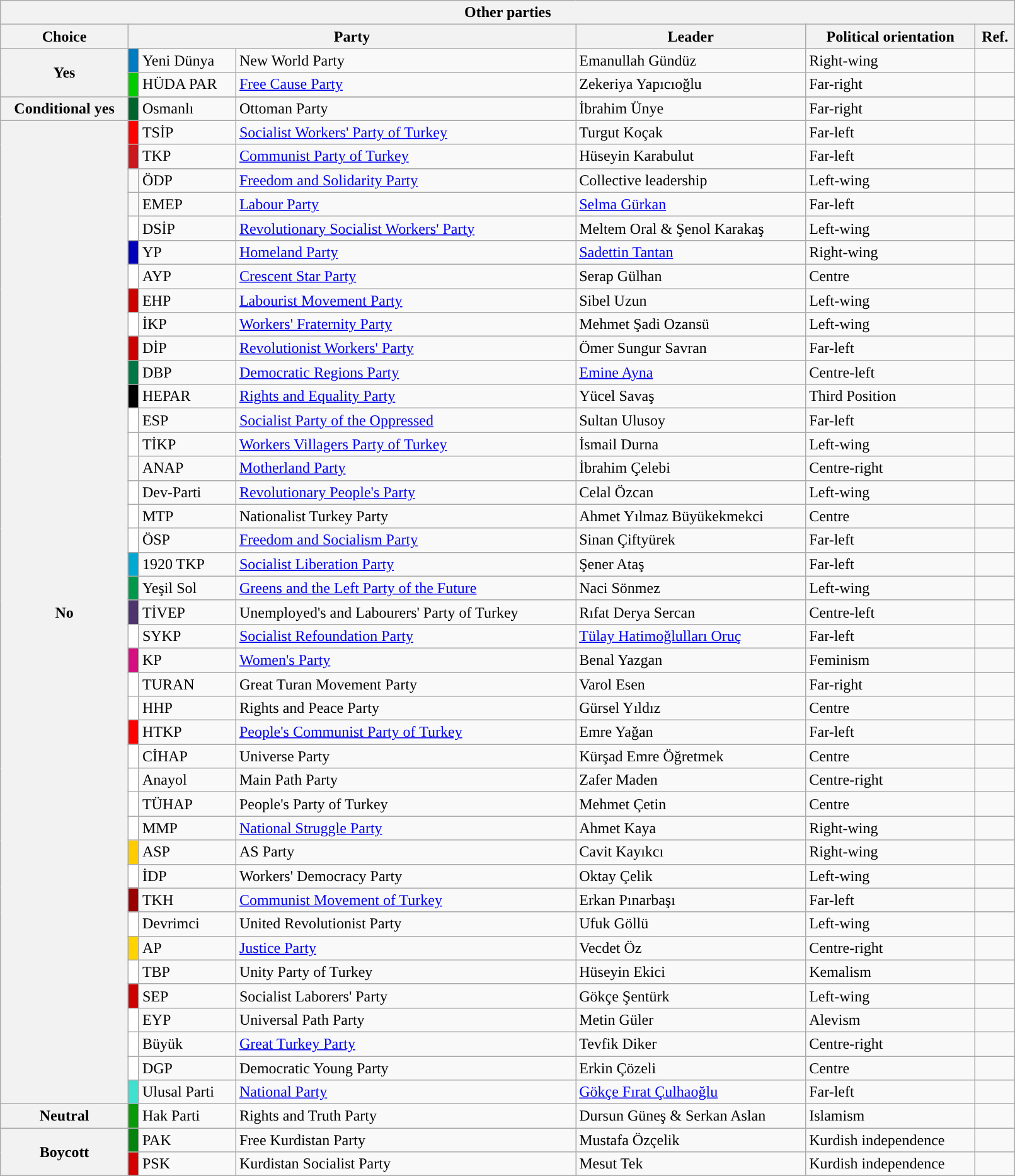<table class="wikitable sortable collapsible collapsed" style="border:none;width:85%">
<tr>
<th colspan="7">Other parties</th>
</tr>
<tr>
<th>Choice</th>
<th colspan="3">Party</th>
<th>Leader</th>
<th>Political orientation</th>
<th>Ref.</th>
</tr>
<tr>
<th rowspan=2> Yes</th>
<td style="background:#007CC2; width:4px; text-align:center;"></td>
<td>Yeni Dünya</td>
<td>New World Party</td>
<td>Emanullah Gündüz</td>
<td>Right-wing</td>
<td></td>
</tr>
<tr>
<td style="background:#0c0; width:4px; text-align:center;"></td>
<td>HÜDA PAR</td>
<td><a href='#'>Free Cause Party</a></td>
<td>Zekeriya Yapıcıoğlu</td>
<td>Far-right</td>
<td></td>
</tr>
<tr>
<th rowspan=2> Conditional yes</th>
</tr>
<tr>
<td style="background:#00652D; width:4px; text-align:center;"></td>
<td>Osmanlı</td>
<td>Ottoman Party</td>
<td>İbrahim Ünye</td>
<td>Far-right</td>
<td></td>
</tr>
<tr>
<th rowspan=42> No</th>
</tr>
<tr>
<td style="background:#f00; width:4px; text-align:center;"></td>
<td>TSİP</td>
<td><a href='#'>Socialist Workers' Party of Turkey</a></td>
<td>Turgut Koçak</td>
<td>Far-left</td>
<td></td>
</tr>
<tr>
<td style="background:#CB181E; width:4px; text-align:center;"></td>
<td>TKP</td>
<td><a href='#'>Communist Party of Turkey</a></td>
<td>Hüseyin Karabulut</td>
<td>Far-left</td>
<td></td>
</tr>
<tr>
<td style="background:"></td>
<td>ÖDP</td>
<td><a href='#'>Freedom and Solidarity Party</a></td>
<td>Collective leadership</td>
<td>Left-wing</td>
<td></td>
</tr>
<tr>
<td style="background:"></td>
<td>EMEP</td>
<td><a href='#'>Labour Party</a></td>
<td><a href='#'>Selma Gürkan</a></td>
<td>Far-left</td>
<td></td>
</tr>
<tr>
<td style="background:#fff; width:4px; text-align:center;"></td>
<td>DSİP</td>
<td><a href='#'>Revolutionary Socialist Workers' Party</a></td>
<td>Meltem Oral & Şenol Karakaş</td>
<td>Left-wing</td>
<td></td>
</tr>
<tr>
<td style="background:#00b; width:4px; text-align:center;"></td>
<td>YP</td>
<td><a href='#'>Homeland Party</a></td>
<td><a href='#'>Sadettin Tantan</a></td>
<td>Right-wing</td>
<td></td>
</tr>
<tr>
<td style="background:#fff; width:4px; text-align:center;"></td>
<td>AYP</td>
<td><a href='#'>Crescent Star Party</a></td>
<td>Serap Gülhan</td>
<td>Centre</td>
<td></td>
</tr>
<tr>
<td style="background:#CD0000; width:4px; text-align:center;"></td>
<td>EHP</td>
<td><a href='#'>Labourist Movement Party</a></td>
<td>Sibel Uzun</td>
<td>Left-wing</td>
<td></td>
</tr>
<tr>
<td style="background:#fff; width:4px; text-align:center;"></td>
<td>İKP</td>
<td><a href='#'>Workers' Fraternity Party</a></td>
<td>Mehmet Şadi Ozansü</td>
<td>Left-wing</td>
<td></td>
</tr>
<tr>
<td style="background:#CD0000; width:4px; text-align:center;"></td>
<td>DİP</td>
<td><a href='#'>Revolutionist Workers' Party</a></td>
<td>Ömer Sungur Savran</td>
<td>Far-left</td>
<td></td>
</tr>
<tr>
<td style="background:#074; width:4px; text-align:center;"></td>
<td>DBP</td>
<td><a href='#'>Democratic Regions Party</a></td>
<td><a href='#'>Emine Ayna</a></td>
<td>Centre-left</td>
<td></td>
</tr>
<tr>
<td style="background:#000; width:4px; text-align:center;"></td>
<td>HEPAR</td>
<td><a href='#'>Rights and Equality Party</a></td>
<td>Yücel Savaş</td>
<td>Third Position</td>
<td></td>
</tr>
<tr>
<td style="background:#fff; width:4px; text-align:center;"></td>
<td>ESP</td>
<td><a href='#'>Socialist Party of the Oppressed</a></td>
<td>Sultan Ulusoy</td>
<td>Far-left</td>
<td></td>
</tr>
<tr>
<td style="background:#fff; width:4px; text-align:center;"></td>
<td>TİKP</td>
<td><a href='#'>Workers Villagers Party of Turkey</a></td>
<td>İsmail Durna</td>
<td>Left-wing</td>
<td></td>
</tr>
<tr>
<td style="background:"></td>
<td>ANAP</td>
<td><a href='#'>Motherland Party</a></td>
<td>İbrahim Çelebi</td>
<td>Centre-right</td>
<td></td>
</tr>
<tr>
<td style="background:#fff; width:4px; text-align:center;"></td>
<td>Dev-Parti</td>
<td><a href='#'>Revolutionary People's Party</a></td>
<td>Celal Özcan</td>
<td>Left-wing</td>
<td></td>
</tr>
<tr>
<td style="background:#fff; width:4px; text-align:center;"></td>
<td>MTP</td>
<td>Nationalist Turkey Party</td>
<td>Ahmet Yılmaz Büyükekmekci</td>
<td>Centre</td>
<td></td>
</tr>
<tr>
<td style="background:#fff; width:4px; text-align:center;"></td>
<td>ÖSP</td>
<td><a href='#'>Freedom and Socialism Party</a></td>
<td>Sinan Çiftyürek</td>
<td>Far-left</td>
<td></td>
</tr>
<tr>
<td style="background:#00A8D4; width:4px; text-align:center;"></td>
<td>1920 TKP</td>
<td><a href='#'>Socialist Liberation Party</a></td>
<td>Şener Ataş</td>
<td>Far-left</td>
<td></td>
</tr>
<tr>
<td style="background:#00994C; width:4px; text-align:center;"></td>
<td>Yeşil Sol</td>
<td><a href='#'>Greens and the Left Party of the Future</a></td>
<td>Naci Sönmez</td>
<td>Left-wing</td>
<td></td>
</tr>
<tr>
<td style="background:#4D346D; width:4px; text-align:center;"></td>
<td>TİVEP</td>
<td>Unemployed's and Labourers' Party of Turkey</td>
<td>Rıfat Derya Sercan</td>
<td>Centre-left</td>
<td></td>
</tr>
<tr>
<td style="background:#fff; width:4px; text-align:center;"></td>
<td>SYKP</td>
<td><a href='#'>Socialist Refoundation Party</a></td>
<td><a href='#'>Tülay Hatimoğlulları Oruç</a></td>
<td>Far-left</td>
<td></td>
</tr>
<tr>
<td style="background:#D50F80; width:4px; text-align:center;"></td>
<td>KP</td>
<td><a href='#'>Women's Party</a></td>
<td>Benal Yazgan</td>
<td>Feminism</td>
<td></td>
</tr>
<tr>
<td style="background:#fff; width:4px; text-align:center;"></td>
<td>TURAN</td>
<td>Great Turan Movement Party</td>
<td>Varol Esen</td>
<td>Far-right</td>
<td></td>
</tr>
<tr>
<td style="background:#fff; width:4px; text-align:center;"></td>
<td>HHP</td>
<td>Rights and Peace Party</td>
<td>Gürsel Yıldız</td>
<td>Centre</td>
<td></td>
</tr>
<tr>
<td style="background:#f00; width:4px; text-align:center;"></td>
<td>HTKP</td>
<td><a href='#'>People's Communist Party of Turkey</a></td>
<td>Emre Yağan</td>
<td>Far-left</td>
<td></td>
</tr>
<tr>
<td style="background:#fff; width:4px; text-align:center;"></td>
<td>CİHAP</td>
<td>Universe Party</td>
<td>Kürşad Emre Öğretmek</td>
<td>Centre</td>
<td></td>
</tr>
<tr>
<td style="background:#fff; width:4px; text-align:center;"></td>
<td>Anayol</td>
<td>Main Path Party</td>
<td>Zafer Maden</td>
<td>Centre-right</td>
<td></td>
</tr>
<tr>
<td style="background:#fff; width:4px; text-align:center;"></td>
<td>TÜHAP</td>
<td>People's Party of Turkey</td>
<td>Mehmet Çetin</td>
<td>Centre</td>
<td></td>
</tr>
<tr>
<td style="background:#fff; width:4px; text-align:center;"></td>
<td>MMP</td>
<td><a href='#'>National Struggle Party</a></td>
<td>Ahmet Kaya</td>
<td>Right-wing</td>
<td></td>
</tr>
<tr>
<td style="background:#fc0; width:4px; text-align:center;"></td>
<td>ASP</td>
<td>AS Party</td>
<td>Cavit Kayıkcı</td>
<td>Right-wing</td>
<td></td>
</tr>
<tr>
<td style="background:#fff; width:4px; text-align:center;"></td>
<td>İDP</td>
<td>Workers' Democracy Party</td>
<td>Oktay Çelik</td>
<td>Left-wing</td>
<td></td>
</tr>
<tr>
<td style="background:#900; width:4px; text-align:center;"></td>
<td>TKH</td>
<td><a href='#'>Communist Movement of Turkey</a></td>
<td>Erkan Pınarbaşı</td>
<td>Far-left</td>
<td></td>
</tr>
<tr>
<td style="background:#fff; width:4px; text-align:center;"></td>
<td>Devrimci</td>
<td>United Revolutionist Party</td>
<td>Ufuk Göllü</td>
<td>Left-wing</td>
<td></td>
</tr>
<tr>
<td style="background:#FFD300; width:4px; text-align:center;"></td>
<td>AP</td>
<td><a href='#'>Justice Party</a></td>
<td>Vecdet Öz</td>
<td>Centre-right</td>
<td></td>
</tr>
<tr>
<td style="background:#fff; width:4px; text-align:center;"></td>
<td>TBP</td>
<td>Unity Party of Turkey</td>
<td>Hüseyin Ekici</td>
<td>Kemalism</td>
<td></td>
</tr>
<tr>
<td style="background:#CD0000; width:4px; text-align:center;"></td>
<td>SEP</td>
<td>Socialist Laborers' Party</td>
<td>Gökçe Şentürk</td>
<td>Left-wing</td>
<td></td>
</tr>
<tr>
<td style="background:#fff; width:4px; text-align:center;"></td>
<td>EYP</td>
<td>Universal Path Party</td>
<td>Metin Güler</td>
<td>Alevism</td>
<td></td>
</tr>
<tr>
<td style="background:#fff; width:4px; text-align:center;"></td>
<td>Büyük</td>
<td><a href='#'>Great Turkey Party</a></td>
<td>Tevfik Diker</td>
<td>Centre-right</td>
<td></td>
</tr>
<tr>
<td style="background:#fff; width:4px; text-align:center;"></td>
<td>DGP</td>
<td>Democratic Young Party</td>
<td>Erkin Çözeli</td>
<td>Centre</td>
<td></td>
</tr>
<tr>
<td style="background:turquoise; width:4px; text-align:center;"></td>
<td>Ulusal Parti</td>
<td><a href='#'>National Party</a></td>
<td><a href='#'>Gökçe Fırat Çulhaoğlu</a></td>
<td>Far-left</td>
<td></td>
</tr>
<tr>
<th>Neutral</th>
<td style="background:#089A09; width:4px; text-align:center;"></td>
<td>Hak Parti</td>
<td>Rights and Truth Party</td>
<td>Dursun Güneş & Serkan Aslan</td>
<td>Islamism</td>
<td></td>
</tr>
<tr>
<th rowspan=2>Boycott</th>
<td style="background:#04830D; width:4px; text-align:center;"></td>
<td>PAK</td>
<td>Free Kurdistan Party</td>
<td>Mustafa Özçelik</td>
<td>Kurdish independence</td>
<td></td>
</tr>
<tr>
<td style="background:#d40000; width:4px; text-align:center;"></td>
<td>PSK</td>
<td>Kurdistan Socialist Party</td>
<td>Mesut Tek</td>
<td>Kurdish independence</td>
<td></td>
</tr>
</table>
